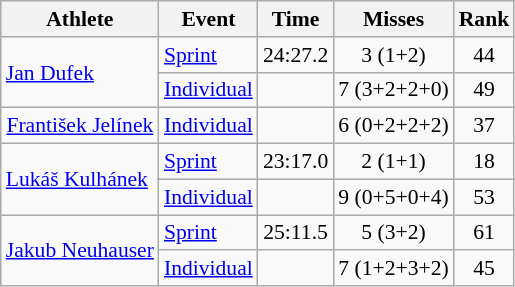<table class="wikitable" style="font-size:90%">
<tr>
<th>Athlete</th>
<th>Event</th>
<th>Time</th>
<th>Misses</th>
<th>Rank</th>
</tr>
<tr align=center>
<td align=left rowspan=2><a href='#'>Jan Dufek</a></td>
<td align=left><a href='#'>Sprint</a></td>
<td>24:27.2</td>
<td>3 (1+2)</td>
<td>44</td>
</tr>
<tr align=center>
<td align=left><a href='#'>Individual</a></td>
<td></td>
<td>7 (3+2+2+0)</td>
<td>49</td>
</tr>
<tr align="center">
<td><a href='#'>František Jelínek</a></td>
<td align="left"><a href='#'>Individual</a></td>
<td></td>
<td>6 (0+2+2+2)</td>
<td>37</td>
</tr>
<tr align="center">
<td rowspan="2" align="left"><a href='#'>Lukáš Kulhánek</a></td>
<td align="left"><a href='#'>Sprint</a></td>
<td>23:17.0</td>
<td>2 (1+1)</td>
<td>18</td>
</tr>
<tr align=center>
<td align=left><a href='#'>Individual</a></td>
<td></td>
<td>9 (0+5+0+4)</td>
<td>53</td>
</tr>
<tr align=center>
<td align=left rowspan=2><a href='#'>Jakub Neuhauser</a></td>
<td align=left><a href='#'>Sprint</a></td>
<td>25:11.5</td>
<td>5 (3+2)</td>
<td>61</td>
</tr>
<tr align=center>
<td align=left><a href='#'>Individual</a></td>
<td></td>
<td>7 (1+2+3+2)</td>
<td>45</td>
</tr>
</table>
